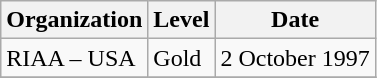<table class="wikitable">
<tr>
<th align="left">Organization</th>
<th align="left">Level</th>
<th align="left">Date</th>
</tr>
<tr>
<td align="left">RIAA – USA</td>
<td align="left">Gold</td>
<td align="left">2 October 1997</td>
</tr>
<tr>
</tr>
</table>
